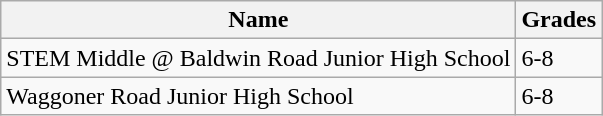<table class="wikitable">
<tr>
<th>Name</th>
<th>Grades</th>
</tr>
<tr>
<td scope="row">STEM Middle @ Baldwin Road Junior High School</td>
<td>6-8</td>
</tr>
<tr>
<td scope="row">Waggoner Road Junior High School</td>
<td>6-8</td>
</tr>
</table>
